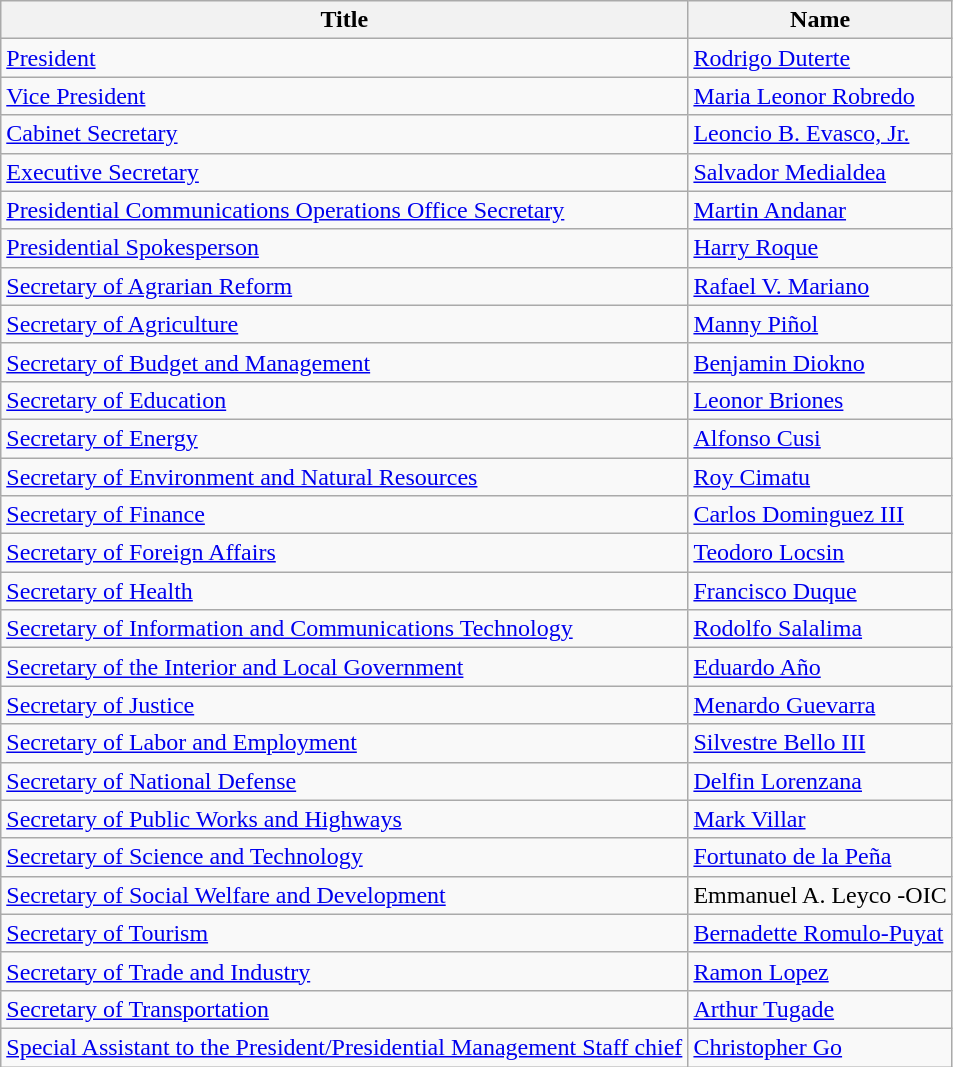<table class="wikitable">
<tr>
<th>Title</th>
<th>Name</th>
</tr>
<tr>
<td><a href='#'>President</a></td>
<td><a href='#'>Rodrigo Duterte</a></td>
</tr>
<tr>
<td><a href='#'>Vice President</a></td>
<td><a href='#'>Maria Leonor Robredo</a></td>
</tr>
<tr>
<td><a href='#'>Cabinet Secretary</a></td>
<td><a href='#'>Leoncio B. Evasco, Jr.</a></td>
</tr>
<tr>
<td><a href='#'>Executive Secretary</a></td>
<td><a href='#'>Salvador Medialdea</a></td>
</tr>
<tr>
<td><a href='#'>Presidential Communications Operations Office Secretary</a></td>
<td><a href='#'>Martin Andanar</a></td>
</tr>
<tr>
<td><a href='#'>Presidential Spokesperson</a></td>
<td><a href='#'>Harry Roque</a></td>
</tr>
<tr>
<td><a href='#'>Secretary of Agrarian Reform</a></td>
<td><a href='#'>Rafael V. Mariano</a></td>
</tr>
<tr>
<td><a href='#'>Secretary of Agriculture</a></td>
<td><a href='#'>Manny Piñol</a></td>
</tr>
<tr>
<td><a href='#'>Secretary of Budget and Management</a></td>
<td><a href='#'>Benjamin Diokno</a></td>
</tr>
<tr>
<td><a href='#'>Secretary of Education</a></td>
<td><a href='#'>Leonor Briones</a></td>
</tr>
<tr>
<td><a href='#'>Secretary of Energy</a></td>
<td><a href='#'>Alfonso Cusi</a></td>
</tr>
<tr>
<td><a href='#'>Secretary of Environment and Natural Resources</a></td>
<td><a href='#'>Roy Cimatu</a></td>
</tr>
<tr>
<td><a href='#'>Secretary of Finance</a></td>
<td><a href='#'>Carlos Dominguez III</a></td>
</tr>
<tr>
<td><a href='#'>Secretary of Foreign Affairs</a></td>
<td><a href='#'>Teodoro Locsin</a></td>
</tr>
<tr>
<td><a href='#'>Secretary of Health</a></td>
<td><a href='#'>Francisco Duque</a></td>
</tr>
<tr>
<td><a href='#'>Secretary of Information and Communications Technology</a></td>
<td><a href='#'>Rodolfo Salalima</a></td>
</tr>
<tr>
<td><a href='#'>Secretary of the Interior and Local Government</a></td>
<td><a href='#'>Eduardo Año</a></td>
</tr>
<tr>
<td><a href='#'>Secretary of Justice</a></td>
<td><a href='#'>Menardo Guevarra</a></td>
</tr>
<tr>
<td><a href='#'>Secretary of Labor and Employment</a></td>
<td><a href='#'>Silvestre Bello III</a></td>
</tr>
<tr>
<td><a href='#'>Secretary of National Defense</a></td>
<td><a href='#'>Delfin Lorenzana</a></td>
</tr>
<tr>
<td><a href='#'>Secretary of Public Works and Highways</a></td>
<td><a href='#'>Mark Villar</a></td>
</tr>
<tr>
<td><a href='#'>Secretary of Science and Technology</a></td>
<td><a href='#'>Fortunato de la Peña</a></td>
</tr>
<tr>
<td><a href='#'>Secretary of Social Welfare and Development</a></td>
<td>Emmanuel A. Leyco -OIC</td>
</tr>
<tr>
<td><a href='#'>Secretary of Tourism</a></td>
<td><a href='#'>Bernadette Romulo-Puyat</a></td>
</tr>
<tr>
<td><a href='#'>Secretary of Trade and Industry</a></td>
<td><a href='#'>Ramon Lopez</a></td>
</tr>
<tr>
<td><a href='#'>Secretary of Transportation</a></td>
<td><a href='#'>Arthur Tugade</a></td>
</tr>
<tr>
<td><a href='#'>Special Assistant to the President/Presidential Management Staff chief</a></td>
<td><a href='#'>Christopher Go</a></td>
</tr>
</table>
